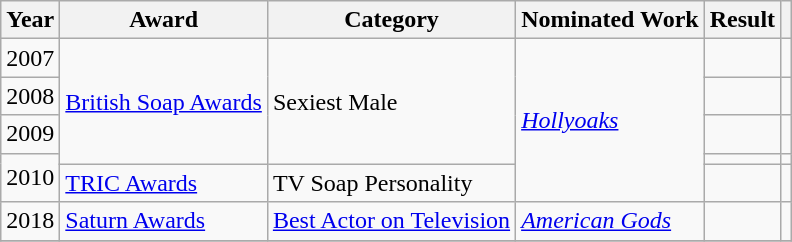<table class="wikitable sortable plainrowheaders">
<tr>
<th scope="col">Year</th>
<th scope="col">Award</th>
<th scope="col">Category</th>
<th scope="col">Nominated Work</th>
<th scope="col">Result</th>
<th scope="col" class="unsortable"></th>
</tr>
<tr>
<td>2007</td>
<td rowspan="4"><a href='#'>British Soap Awards</a></td>
<td rowspan="4">Sexiest Male</td>
<td rowspan="5"><em><a href='#'>Hollyoaks</a></em></td>
<td></td>
<td></td>
</tr>
<tr>
<td>2008</td>
<td></td>
<td></td>
</tr>
<tr>
<td>2009</td>
<td></td>
<td></td>
</tr>
<tr>
<td rowspan="2">2010</td>
<td></td>
<td></td>
</tr>
<tr>
<td><a href='#'>TRIC Awards</a></td>
<td>TV Soap Personality</td>
<td></td>
<td></td>
</tr>
<tr>
<td>2018</td>
<td><a href='#'>Saturn Awards</a></td>
<td><a href='#'>Best Actor on Television</a></td>
<td><em><a href='#'>American Gods</a></em></td>
<td></td>
<td></td>
</tr>
<tr>
</tr>
</table>
